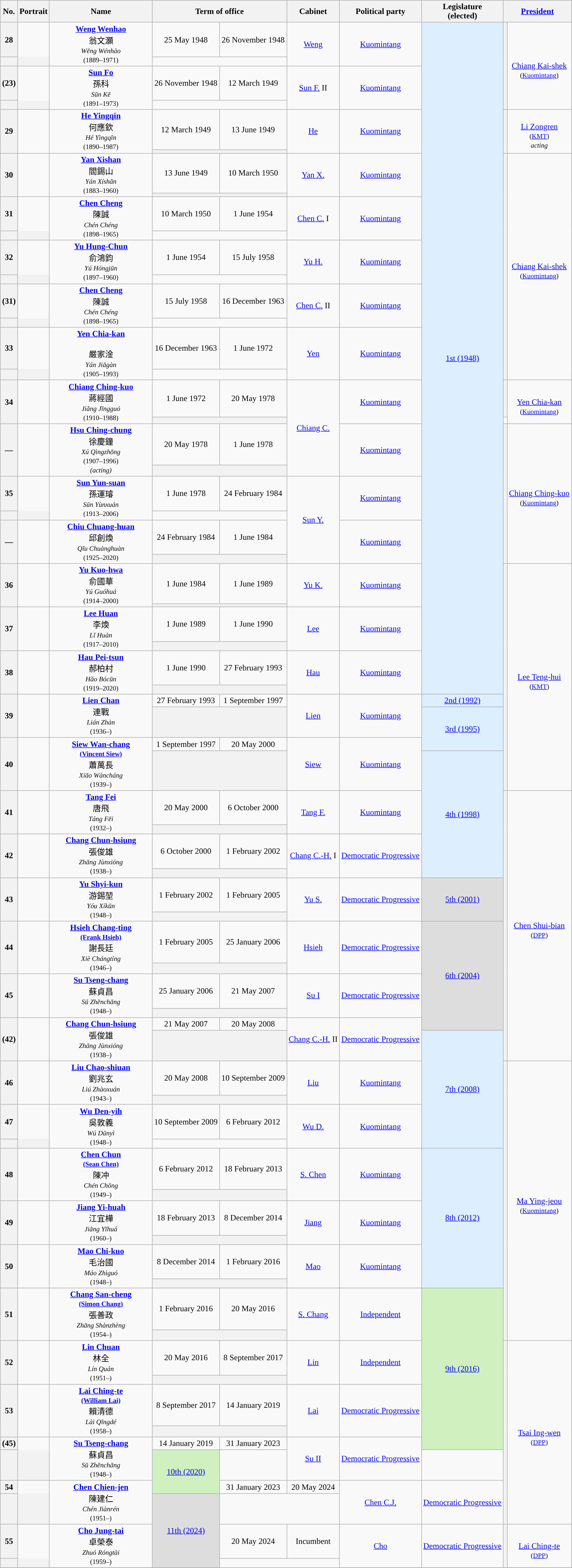<table class="wikitable" style="text-align:center">
<tr>
<th>No.</th>
<th>Portrait</th>
<th width=18%>Name<br></th>
<th colspan=2>Term of office<br></th>
<th>Cabinet</th>
<th>Political party</th>
<th>Legislature<br>(elected)</th>
<th colspan=2><a href='#'>President</a></th>
</tr>
<tr>
<th style="background:">28</th>
<td rowspan=2></td>
<td align=center rowspan=2><strong><a href='#'>Weng Wenhao</a></strong><br><span>翁文灝</span><br><small><em>Wēng Wénhào</em><br>(1889–1971)</small></td>
<td>25 May 1948</td>
<td>26 November 1948</td>
<td rowspan=2><a href='#'>Weng</a></td>
<td rowspan=2><a href='#'>Kuomintang</a></td>
<td style="background:#def;" rowspan=34><a href='#'>1st (1948)</a></td>
<th rowspan=5 style="background:"></th>
<td rowspan=5><br><a href='#'>Chiang Kai-shek</a><br><small>(<a href='#'>Kuomintang</a>)</small></td>
</tr>
<tr>
<th colspan=2 style="font-size:90%; font-weight:normal"></th>
</tr>
<tr>
<th style="background:">(23)</th>
<td rowspan=2></td>
<td align=center rowspan=2><strong><a href='#'>Sun Fo</a></strong><br><span>孫科</span><br><small><em>Sūn Kē</em><br>(1891–1973)</small></td>
<td>26 November 1948</td>
<td>12 March 1949</td>
<td rowspan=2><a href='#'>Sun F.</a> II</td>
<td rowspan=2><a href='#'>Kuomintang</a></td>
</tr>
<tr>
<th colspan=2 style="font-size:90%; font-weight:normal"></th>
</tr>
<tr>
<th rowspan=3 style="background:">29</th>
<td rowspan=3></td>
<td rowspan=3 align=center><strong><a href='#'>He Yingqin</a></strong><br><span>何應欽</span><br><small><em>Hé Yìngqīn</em><br>(1890–1987)</small></td>
<td rowspan=2>12 March 1949</td>
<td rowspan=2>13 June 1949</td>
<td rowspan=3><a href='#'>He</a></td>
<td rowspan=3><a href='#'>Kuomintang</a></td>
</tr>
<tr>
<th rowspan=3 style="background:"></th>
<td rowspan=3><br><a href='#'>Li Zongren</a><br><small>(<a href='#'>KMT</a>)<br><em>acting</em></small></td>
</tr>
<tr>
<th colspan=2 style="font-size:90%; font-weight:normal"></th>
</tr>
<tr>
<th rowspan=3 style="background:">30</th>
<td rowspan=3></td>
<td rowspan=3 align=center><strong><a href='#'>Yan Xishan</a></strong><br><span>閻錫山</span><br><small><em>Yán Xíshān</em><br>(1883–1960)</small></td>
<td rowspan=2>13 June 1949</td>
<td rowspan=2>10 March 1950</td>
<td rowspan=3><a href='#'>Yan X.</a></td>
<td rowspan=3><a href='#'>Kuomintang</a></td>
</tr>
<tr>
<th rowspan=11 style="background:"></th>
<td rowspan=11><br><a href='#'>Chiang Kai-shek</a><br><small>(<a href='#'>Kuomintang</a>)</small></td>
</tr>
<tr>
<th colspan=2 style="font-size:90%; font-weight:normal"></th>
</tr>
<tr>
<th style="background:">31</th>
<td rowspan=2></td>
<td align=center rowspan=2><strong><a href='#'>Chen Cheng</a></strong><br><span>陳誠</span><br><small><em>Chén Chéng</em><br>(1898–1965)</small></td>
<td>10 March 1950</td>
<td>1 June 1954</td>
<td rowspan=2><a href='#'>Chen C.</a> I</td>
<td rowspan=2><a href='#'>Kuomintang</a></td>
</tr>
<tr>
<th colspan=2 style="font-size:90%; font-weight:normal"></th>
</tr>
<tr>
<th style="background:">32</th>
<td rowspan=2></td>
<td align=center rowspan=2><strong><a href='#'>Yu Hung-Chun</a></strong><br><span>俞鴻鈞</span><br><small><em>Yú Hóngjūn</em><br>(1897–1960)</small></td>
<td>1 June 1954</td>
<td>15 July 1958</td>
<td rowspan=2><a href='#'>Yu H.</a></td>
<td rowspan=2><a href='#'>Kuomintang</a></td>
</tr>
<tr>
<th colspan=2 style="font-size:90%; font-weight:normal"></th>
</tr>
<tr>
<th style="background:">(31)</th>
<td rowspan=2></td>
<td align=center rowspan=2><strong><a href='#'>Chen Cheng</a></strong><br><span>陳誠</span><br><small><em>Chén Chéng</em><br>(1898–1965)</small></td>
<td>15 July 1958</td>
<td>16 December 1963</td>
<td rowspan=2><a href='#'>Chen C.</a> II</td>
<td rowspan=2><a href='#'>Kuomintang</a></td>
</tr>
<tr>
<th colspan=2 style="font-size:90%; font-weight:normal"></th>
</tr>
<tr>
<th style="background:">33</th>
<td rowspan=2></td>
<td rowspan=2><strong><a href='#'>Yen Chia-kan<br></a></strong><br><span>嚴家淦</span><br><small><em>Yán Jiāgàn</em><br>(1905–1993)</small></td>
<td>16 December 1963</td>
<td>1 June 1972</td>
<td rowspan=2><a href='#'>Yen</a></td>
<td rowspan=2><a href='#'>Kuomintang</a></td>
</tr>
<tr>
<th colspan=2 style="font-size:90%; font-weight:normal"></th>
</tr>
<tr>
<th rowspan=3 style="background:">34</th>
<td rowspan=3></td>
<td rowspan=3 align=center><strong><a href='#'>Chiang Ching-kuo</a></strong><br><span>蔣經國</span><br><small><em>Jiǎng Jīngguó</em><br>(1910–1988)</small></td>
<td rowspan=2>1 June 1972</td>
<td rowspan=2>20 May 1978</td>
<td rowspan=5><a href='#'>Chiang C.</a></td>
<td rowspan=3><a href='#'>Kuomintang</a></td>
</tr>
<tr>
<th style="background:"></th>
<td rowspan=2><br><a href='#'>Yen Chia-kan</a><br><small>(<a href='#'>Kuomintang</a>)</small></td>
</tr>
<tr>
<th colspan=2 style="font-size:90%; font-weight:normal"></th>
</tr>
<tr>
<th rowspan=2 style="background:">—</th>
<td rowspan=2></td>
<td rowspan=2 align=center><strong><a href='#'>Hsu Ching-chung</a></strong><br><span>徐慶鐘</span><br><small><em>Xú Qìngzhōng</em><br>(1907–1996)</small><br><small><em>(acting)</em></small></td>
<td>20 May 1978</td>
<td>1 June 1978</td>
<td rowspan=2><a href='#'>Kuomintang</a></td>
<th rowspan=7 style="background:"></th>
<td rowspan=7><br><a href='#'>Chiang Ching-kuo</a><br><small>(<a href='#'>Kuomintang</a>)</small></td>
</tr>
<tr>
<th colspan=2 style="font-size:90%; font-weight:normal"></th>
</tr>
<tr>
<th style="background:">35</th>
<td rowspan=2></td>
<td rowspan=2><strong><a href='#'>Sun Yun-suan</a></strong><br><span>孫運璿</span><br><small><em>Sūn Yùnxuán</em><br>(1913–2006)</small></td>
<td>1 June 1978</td>
<td>24 February 1984</td>
<td rowspan=4><a href='#'>Sun Y.</a></td>
<td rowspan=2><a href='#'>Kuomintang</a></td>
</tr>
<tr>
<th colspan=2 style="font-size:90%; font-weight:normal"></th>
</tr>
<tr>
<th rowspan=2 style="background:">—</th>
<td rowspan=2></td>
<td rowspan=2><strong><a href='#'>Chiu Chuang-huan</a></strong><br><span>邱創煥</span><br><small><em>Qīu Chuànghuàn</em><br>(1925–2020)</small></td>
<td>24 February 1984</td>
<td>1 June 1984</td>
<td rowspan=2><a href='#'>Kuomintang</a></td>
</tr>
<tr>
<th colspan=2 style="font-size:90%; font-weight:normal"></th>
</tr>
<tr>
<th rowspan=3 style="background:">36</th>
<td rowspan=3></td>
<td rowspan=3><strong><a href='#'>Yu Kuo-hwa</a></strong><br><span>俞國華</span><br><small><em>Yú Guóhuá</em><br>(1914–2000)</small></td>
<td rowspan=2>1 June 1984</td>
<td rowspan=2>1 June 1989</td>
<td rowspan=3><a href='#'>Yu K.</a></td>
<td rowspan=3><a href='#'>Kuomintang</a></td>
</tr>
<tr>
<th rowspan=10 style="background:"></th>
<td rowspan=10><br><a href='#'>Lee Teng-hui</a><br><small>(<a href='#'>KMT</a>)</small></td>
</tr>
<tr>
<th colspan=2 style="font-size:90%; font-weight:normal"></th>
</tr>
<tr>
<th rowspan=2 style="background:">37</th>
<td rowspan=2></td>
<td rowspan=2><strong><a href='#'>Lee Huan</a></strong><br><span>李煥</span><br><small><em>Lǐ Huàn</em><br>(1917–2010)</small></td>
<td>1 June 1989</td>
<td>1 June 1990</td>
<td rowspan=2><a href='#'>Lee</a></td>
<td rowspan=2><a href='#'>Kuomintang</a></td>
</tr>
<tr>
<th colspan=2 style="font-size:90%; font-weight:normal"></th>
</tr>
<tr>
<th rowspan=2 style="background:">38</th>
<td rowspan=2></td>
<td rowspan=2><strong><a href='#'>Hau Pei-tsun</a></strong><br><span>郝柏村</span><br><small><em>Hǎo Bócūn</em><br>(1919–2020)</small></td>
<td>1 June 1990</td>
<td>27 February 1993</td>
<td rowspan=2><a href='#'>Hau</a></td>
<td rowspan=2><a href='#'>Kuomintang</a></td>
</tr>
<tr>
<th colspan=2 style="font-size:90%; font-weight:normal"></th>
</tr>
<tr>
<th rowspan=2 style="background:">39</th>
<td rowspan=2></td>
<td rowspan=2><strong><a href='#'>Lien Chan</a></strong><br><span>連戰</span><br><small><em>Lián Zhàn</em><br>(1936–)</small></td>
<td>27 February 1993</td>
<td>1 September 1997</td>
<td rowspan=2><a href='#'>Lien</a></td>
<td rowspan=2><a href='#'>Kuomintang</a></td>
<td style="background:#def;"><a href='#'>2nd (1992)</a></td>
</tr>
<tr>
<th colspan=2 style="font-size:90%; font-weight:normal"></th>
<td style="background:#def;" rowspan=2><a href='#'>3rd (1995)</a></td>
</tr>
<tr>
<th rowspan=2 style="background:">40</th>
<td rowspan=2></td>
<td rowspan=2><strong><a href='#'>Siew Wan-chang<br><small>(Vincent Siew)</small></a></strong><br><span>蕭萬長</span><br><small><em>Xiāo Wàncháng</em><br>(1939–)</small></td>
<td>1 September 1997</td>
<td>20 May 2000</td>
<td rowspan=2><a href='#'>Siew</a></td>
<td rowspan=2><a href='#'>Kuomintang</a></td>
</tr>
<tr>
<th colspan=2 style="font-size:90%; font-weight:normal"></th>
<td style="background:#def;" rowspan=5><a href='#'>4th (1998)</a></td>
</tr>
<tr>
<th rowspan=2 style="background:">41</th>
<td rowspan=2></td>
<td rowspan=2><strong><a href='#'>Tang Fei</a></strong><br><span>唐飛</span><br><small><em>Táng Fēi</em><br>(1932–)</small></td>
<td>20 May 2000</td>
<td>6 October 2000</td>
<td rowspan=2><a href='#'>Tang F.</a></td>
<td rowspan=2><a href='#'>Kuomintang</a></td>
<th rowspan=12 style="background:"></th>
<td rowspan=12><br><a href='#'>Chen Shui-bian</a><br><small>(<a href='#'>DPP</a>)</small></td>
</tr>
<tr>
<th colspan=2 style="font-size:90%; font-weight:normal"></th>
</tr>
<tr>
<th rowspan=2 style="background:">42</th>
<td rowspan=2></td>
<td rowspan=2><strong><a href='#'>Chang Chun-hsiung</a></strong><br><span>張俊雄</span><br><small><em>Zhāng Jùnxióng</em><br>(1938–)</small></td>
<td>6 October 2000</td>
<td>1 February 2002</td>
<td rowspan=2><a href='#'>Chang C.-H.</a> I</td>
<td rowspan=2><a href='#'>Democratic Progressive</a></td>
</tr>
<tr>
<th colspan=2 style="font-size:90%; font-weight:normal"></th>
</tr>
<tr>
<th rowspan=2 style="background:">43</th>
<td rowspan=2></td>
<td rowspan=2><strong><a href='#'>Yu Shyi-kun</a></strong><br><span>游錫堃</span><br><small><em>Yóu Xíkūn</em><br>(1948–)</small></td>
<td>1 February 2002</td>
<td>1 February 2005</td>
<td rowspan=2><a href='#'>Yu S.</a></td>
<td rowspan=2><a href='#'>Democratic Progressive</a></td>
<td style="background:#ddd;" rowspan=2><a href='#'>5th (2001)</a></td>
</tr>
<tr>
<th colspan=2 style="font-size:90%; font-weight:normal"></th>
</tr>
<tr>
<th rowspan=2 style="background:">44</th>
<td rowspan=2></td>
<td rowspan=2><strong><a href='#'>Hsieh Chang-ting<br><small>(Frank Hsieh)</small></a></strong><br><span>謝長廷</span><br><small><em>Xiè Chángtíng</em><br>(1946–)</small></td>
<td>1 February 2005</td>
<td>25 January 2006</td>
<td rowspan=2><a href='#'>Hsieh</a></td>
<td rowspan=2><a href='#'>Democratic Progressive</a></td>
<td style="background:#ddd;" rowspan=5><a href='#'>6th (2004)</a></td>
</tr>
<tr>
<th colspan=2 style="font-size:90%; font-weight:normal"></th>
</tr>
<tr>
<th rowspan=2 style="background:">45</th>
<td rowspan=2></td>
<td rowspan=2><strong><a href='#'>Su Tseng-chang</a></strong><br><span>蘇貞昌</span><br><small><em>Sū Zhēnchāng</em><br>(1948–)</small></td>
<td>25 January 2006</td>
<td>21 May 2007</td>
<td rowspan=2><a href='#'>Su I</a></td>
<td rowspan=2><a href='#'>Democratic Progressive</a></td>
</tr>
<tr>
<th colspan=2 style="font-size:90%; font-weight:normal"></th>
</tr>
<tr>
<th rowspan=2 style="background:">(42)</th>
<td rowspan=2></td>
<td rowspan=2><strong><a href='#'>Chang Chun-hsiung</a></strong><br><span>張俊雄</span><br><small><em>Zhāng Jùnxióng</em><br>(1938–)</small></td>
<td>21 May 2007</td>
<td>20 May 2008</td>
<td rowspan=2><a href='#'>Chang C.-H.</a> II</td>
<td rowspan=2><a href='#'>Democratic Progressive</a></td>
</tr>
<tr>
<th colspan=2 style="font-size:90%; font-weight:normal"></th>
<td style="background:#def;" rowspan=5><a href='#'>7th (2008)</a></td>
</tr>
<tr>
<th rowspan=2 style="background:">46</th>
<td rowspan=2></td>
<td rowspan=2><strong><a href='#'>Liu Chao-shiuan</a></strong><br><span>劉兆玄</span><br><small><em>Liú Zhàoxuán</em><br>(1943–)</small></td>
<td>20 May 2008</td>
<td>10 September 2009</td>
<td rowspan=2><a href='#'>Liu</a></td>
<td rowspan=2><a href='#'>Kuomintang</a></td>
<th rowspan=12 style="background:"></th>
<td rowspan=12><br><a href='#'>Ma Ying-jeou</a><br><small>(<a href='#'>Kuomintang</a>)</small></td>
</tr>
<tr>
<th colspan=2 style="font-size:90%; font-weight:normal"></th>
</tr>
<tr>
<th style="background:">47</th>
<td rowspan=2></td>
<td rowspan=2><strong><a href='#'>Wu Den-yih</a></strong><br><span>吳敦義</span><br><small><em>Wú Dūnyì</em><br>(1948–)</small></td>
<td>10 September 2009</td>
<td>6 February 2012</td>
<td rowspan=2><a href='#'>Wu D.</a></td>
<td rowspan=2><a href='#'>Kuomintang</a></td>
</tr>
<tr>
<th colspan=2 style="font-size:90%; font-weight:normal"></th>
</tr>
<tr>
<th rowspan=2 style="background:">48</th>
<td rowspan=2></td>
<td rowspan=2><strong><a href='#'>Chen Chun<br><small>(Sean Chen)</small></a></strong><br><span>陳冲</span><br><small><em>Chén Chōng</em><br>(1949–)</small></td>
<td>6 February 2012</td>
<td>18 February 2013</td>
<td rowspan=2><a href='#'>S. Chen</a></td>
<td rowspan=2><a href='#'>Kuomintang</a></td>
<td rowspan="6" style="background:#def;"><a href='#'>8th (2012)</a></td>
</tr>
<tr>
<th colspan=2 style="font-size:90%; font-weight:normal"></th>
</tr>
<tr>
<th rowspan=2 style="background:">49</th>
<td rowspan=2></td>
<td rowspan=2><strong><a href='#'>Jiang Yi-huah</a></strong><br><span>江宜樺</span><br><small><em>Jiāng Yīhuá</em><br>(1960–)</small></td>
<td>18 February 2013</td>
<td>8 December 2014</td>
<td rowspan=2><a href='#'>Jiang</a></td>
<td rowspan=2><a href='#'>Kuomintang</a></td>
</tr>
<tr>
<th colspan=2 style="font-size:90%; font-weight:normal"></th>
</tr>
<tr>
<th rowspan=2 style="background:">50</th>
<td rowspan=2></td>
<td rowspan=2><strong><a href='#'>Mao Chi-kuo</a></strong><br><span>毛治國</span><br><small><em>Máo Zhìguó</em><br>(1948–)</small></td>
<td>8 December 2014</td>
<td>1 February 2016</td>
<td rowspan=2><a href='#'>Mao</a></td>
<td rowspan=2><a href='#'>Kuomintang</a></td>
</tr>
<tr>
<th colspan=2 style="font-size:90%; font-weight:normal"></th>
</tr>
<tr>
<th rowspan=2 style="background:">51</th>
<td rowspan=2></td>
<td rowspan=2><strong><a href='#'>Chang San-cheng<br><small>(Simon Chang)</small></a></strong><br><span>張善政</span><br><small><em>Zhāng Shànzhèng</em><br>(1954–)</small></td>
<td>1 February 2016</td>
<td>20 May 2016</td>
<td rowspan=2><a href='#'>S. Chang</a></td>
<td rowspan=2><a href='#'>Independent</a></td>
<td style="background:#d0f0c0;" rowspan=7><a href='#'>9th (2016)</a></td>
</tr>
<tr>
<th colspan=2 style="font-size:90%; font-weight:normal"></th>
</tr>
<tr>
<th rowspan=2 style="background:">52</th>
<td rowspan=2></td>
<td rowspan=2><strong><a href='#'>Lin Chuan</a></strong><br><span>林全</span><br><small><em>Lín Quán</em><br>(1951–)</small></td>
<td>20 May 2016</td>
<td>8 September 2017</td>
<td rowspan=2><a href='#'>Lin</a></td>
<td rowspan=2><a href='#'>Independent</a></td>
<th rowspan="8" style="background:"></th>
<td rowspan="8"><br><a href='#'>Tsai Ing-wen</a><br><small>(<a href='#'>DPP</a>)</small></td>
</tr>
<tr>
<th colspan=2 style="font-size:90%; font-weight:normal"></th>
</tr>
<tr>
<th rowspan=2 style="background:">53</th>
<td rowspan=2></td>
<td rowspan=2><strong><a href='#'>Lai Ching-te<br><small>(William Lai)</small></a></strong><br><span>賴清德</span><br><small><em>Lài Qīngdé</em><br>(1958–)</small></td>
<td>8 September 2017</td>
<td>14 January 2019</td>
<td rowspan=2><a href='#'>Lai</a></td>
<td rowspan=2><a href='#'>Democratic Progressive</a></td>
</tr>
<tr>
<th colspan=2 style="font-size:90%; font-weight:normal"></th>
</tr>
<tr>
<th style="background:">(45)</th>
<td rowspan=2></td>
<td rowspan=2><strong><a href='#'>Su Tseng-chang</a></strong><br><span>蘇貞昌</span><br><small><em>Sū Zhēnchāng</em><br>(1948–)</small></td>
<td>14 January 2019</td>
<td>31 January 2023</td>
<td rowspan=2><a href='#'>Su II</a></td>
<td rowspan=2><a href='#'>Democratic Progressive</a></td>
</tr>
<tr>
<th colspan=2 style="font-size:90%; font-weight:normal"></th>
<td style="background:#d0f0c0;" rowspan=2><a href='#'>10th (2020)</a></td>
</tr>
<tr>
<th style="background:">54</th>
<td rowspan=2></td>
<td rowspan=2><strong><a href='#'>Chen Chien-jen</a></strong><br><span>陳建仁</span><br><small><em>Chén Jiànrén</em><br>(1951–)</small></td>
<td>31 January 2023</td>
<td>20 May 2024</td>
<td rowspan=2><a href='#'>Chen C.J.</a></td>
<td rowspan=2><a href='#'>Democratic Progressive</a></td>
</tr>
<tr>
<th colspan=2 style="font-size:90%; font-weight:normal"></th>
<td style="background:#ddd;" rowspan=3><a href='#'>11th (2024)</a></td>
</tr>
<tr>
<th style="background:">55</th>
<td rowspan=2></td>
<td rowspan=2><strong><a href='#'>Cho Jung-tai</a></strong><br><span>卓榮泰</span><br><small><em>Zhuó Róngtài</em><br>(1959–)</small></td>
<td>20 May 2024</td>
<td>Incumbent</td>
<td rowspan=2><a href='#'>Cho</a></td>
<td rowspan=2><a href='#'>Democratic Progressive</a></td>
<th rowspan="2" style="background:"></th>
<td rowspan="2"><br><a href='#'>Lai Ching-te</a><br><small>(<a href='#'>DPP</a>)</small></td>
</tr>
<tr>
<th colspan=2 style="font-size:90%; font-weight:normal"></th>
</tr>
<tr>
</tr>
</table>
